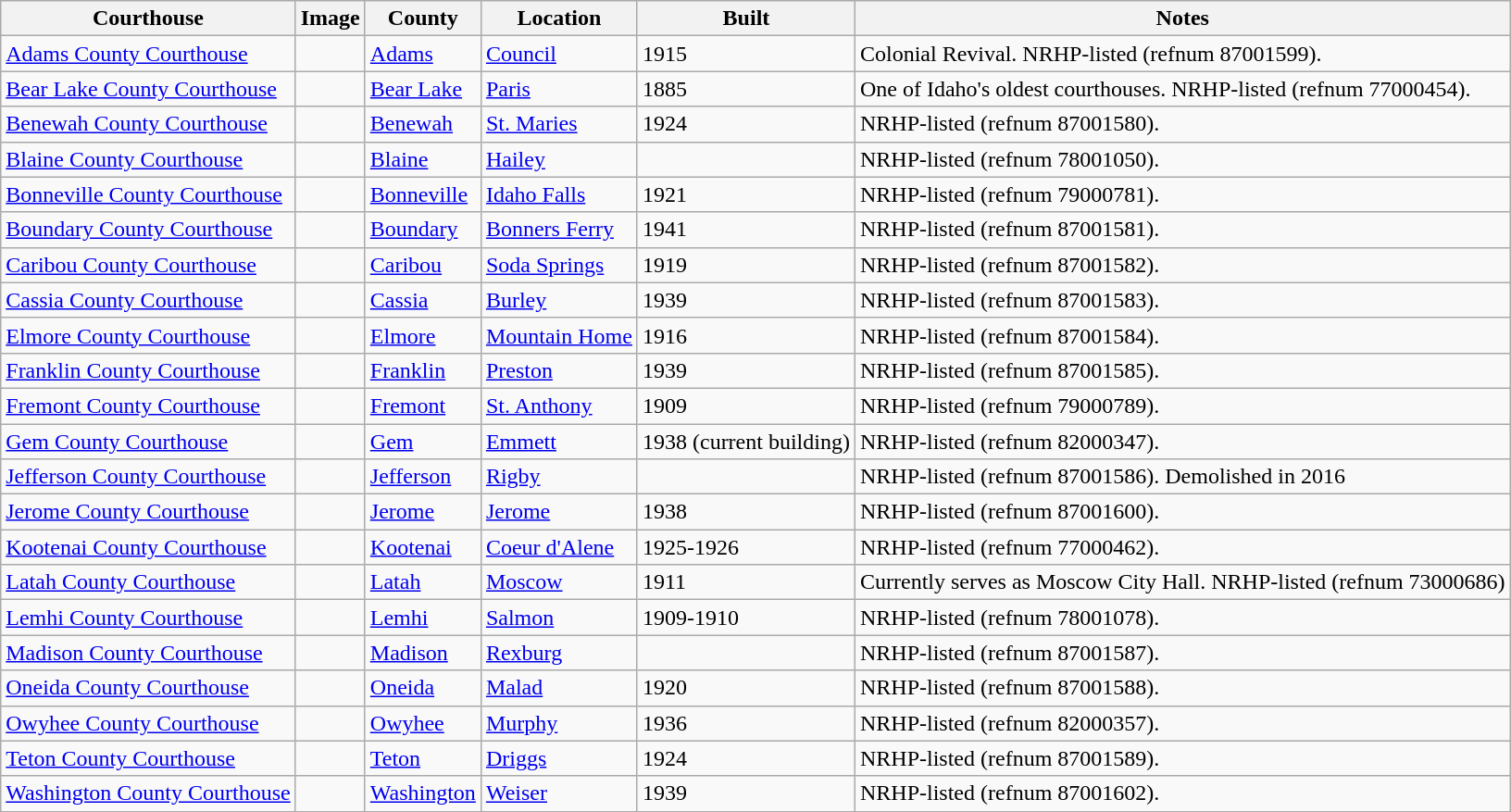<table class="wikitable sortable sticky-header sort-under">
<tr>
<th>Courthouse</th>
<th>Image</th>
<th>County</th>
<th>Location</th>
<th>Built</th>
<th>Notes</th>
</tr>
<tr>
<td><a href='#'>Adams County Courthouse</a></td>
<td></td>
<td><a href='#'>Adams</a></td>
<td><a href='#'>Council</a><br><small></small></td>
<td>1915</td>
<td>Colonial Revival. NRHP-listed (refnum 87001599).</td>
</tr>
<tr>
<td><a href='#'>Bear Lake County Courthouse</a></td>
<td></td>
<td><a href='#'>Bear Lake</a></td>
<td><a href='#'>Paris</a><br><small></small></td>
<td>1885</td>
<td>One of Idaho's oldest courthouses. NRHP-listed (refnum 77000454).</td>
</tr>
<tr>
<td><a href='#'>Benewah County Courthouse</a></td>
<td></td>
<td><a href='#'>Benewah</a></td>
<td><a href='#'>St. Maries</a></td>
<td>1924</td>
<td>NRHP-listed (refnum 87001580).</td>
</tr>
<tr>
<td><a href='#'>Blaine County Courthouse</a></td>
<td></td>
<td><a href='#'>Blaine</a></td>
<td><a href='#'>Hailey</a></td>
<td></td>
<td>NRHP-listed (refnum 78001050).</td>
</tr>
<tr>
<td><a href='#'>Bonneville County Courthouse</a></td>
<td></td>
<td><a href='#'>Bonneville</a></td>
<td><a href='#'>Idaho Falls</a></td>
<td>1921</td>
<td>NRHP-listed (refnum 79000781).</td>
</tr>
<tr>
<td><a href='#'>Boundary County Courthouse</a></td>
<td></td>
<td><a href='#'>Boundary</a></td>
<td><a href='#'>Bonners Ferry</a></td>
<td>1941</td>
<td>NRHP-listed (refnum 87001581).</td>
</tr>
<tr>
<td><a href='#'>Caribou County Courthouse</a></td>
<td></td>
<td><a href='#'>Caribou</a></td>
<td><a href='#'>Soda Springs</a></td>
<td>1919</td>
<td>NRHP-listed (refnum 87001582).</td>
</tr>
<tr>
<td><a href='#'>Cassia County Courthouse</a></td>
<td></td>
<td><a href='#'>Cassia</a></td>
<td><a href='#'>Burley</a></td>
<td>1939</td>
<td>NRHP-listed (refnum 87001583).</td>
</tr>
<tr>
<td><a href='#'>Elmore County Courthouse</a></td>
<td></td>
<td><a href='#'>Elmore</a></td>
<td><a href='#'>Mountain Home</a></td>
<td>1916</td>
<td>NRHP-listed (refnum 87001584).</td>
</tr>
<tr>
<td><a href='#'>Franklin County Courthouse</a></td>
<td></td>
<td><a href='#'>Franklin</a></td>
<td><a href='#'>Preston</a></td>
<td>1939</td>
<td>NRHP-listed (refnum 87001585).</td>
</tr>
<tr>
<td><a href='#'>Fremont County Courthouse</a></td>
<td></td>
<td><a href='#'>Fremont</a></td>
<td><a href='#'>St. Anthony</a></td>
<td>1909</td>
<td>NRHP-listed (refnum 79000789).</td>
</tr>
<tr>
<td><a href='#'>Gem County Courthouse</a></td>
<td></td>
<td><a href='#'>Gem</a></td>
<td><a href='#'>Emmett</a></td>
<td>1938 (current building)</td>
<td>NRHP-listed (refnum 82000347).</td>
</tr>
<tr>
<td><a href='#'>Jefferson County Courthouse</a></td>
<td></td>
<td><a href='#'>Jefferson</a></td>
<td><a href='#'>Rigby</a></td>
<td></td>
<td>NRHP-listed (refnum 87001586). Demolished in 2016</td>
</tr>
<tr>
<td><a href='#'>Jerome County Courthouse</a></td>
<td></td>
<td><a href='#'>Jerome</a></td>
<td><a href='#'>Jerome</a></td>
<td>1938</td>
<td>NRHP-listed (refnum 87001600).</td>
</tr>
<tr>
<td><a href='#'>Kootenai County Courthouse</a></td>
<td></td>
<td><a href='#'>Kootenai</a></td>
<td><a href='#'>Coeur d'Alene</a></td>
<td>1925-1926</td>
<td>NRHP-listed (refnum 77000462).</td>
</tr>
<tr>
<td><a href='#'>Latah County Courthouse</a></td>
<td></td>
<td><a href='#'>Latah</a></td>
<td><a href='#'>Moscow</a></td>
<td>1911</td>
<td>Currently serves as Moscow City Hall. NRHP-listed (refnum 73000686)</td>
</tr>
<tr>
<td><a href='#'>Lemhi County Courthouse</a></td>
<td></td>
<td><a href='#'>Lemhi</a></td>
<td><a href='#'>Salmon</a></td>
<td>1909-1910</td>
<td>NRHP-listed (refnum 78001078).</td>
</tr>
<tr>
<td><a href='#'>Madison County Courthouse</a></td>
<td></td>
<td><a href='#'>Madison</a></td>
<td><a href='#'>Rexburg</a></td>
<td></td>
<td>NRHP-listed (refnum 87001587).</td>
</tr>
<tr>
<td><a href='#'>Oneida County Courthouse</a></td>
<td></td>
<td><a href='#'>Oneida</a></td>
<td><a href='#'>Malad</a></td>
<td>1920</td>
<td>NRHP-listed (refnum 87001588).</td>
</tr>
<tr>
<td><a href='#'>Owyhee County Courthouse</a></td>
<td></td>
<td><a href='#'>Owyhee</a></td>
<td><a href='#'>Murphy</a></td>
<td>1936</td>
<td>NRHP-listed (refnum 82000357).</td>
</tr>
<tr>
<td><a href='#'>Teton County Courthouse</a></td>
<td></td>
<td><a href='#'>Teton</a></td>
<td><a href='#'>Driggs</a></td>
<td>1924</td>
<td>NRHP-listed (refnum 87001589).</td>
</tr>
<tr>
<td><a href='#'>Washington County Courthouse</a></td>
<td></td>
<td><a href='#'>Washington</a></td>
<td><a href='#'>Weiser</a></td>
<td>1939</td>
<td>NRHP-listed (refnum 87001602).</td>
</tr>
</table>
